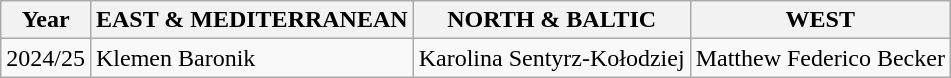<table class="wikitable collapsible">
<tr>
<th>Year</th>
<th>EAST & MEDITERRANEAN</th>
<th>NORTH & BALTIC</th>
<th>WEST</th>
</tr>
<tr>
<td>2024/25</td>
<td>Klemen Baronik</td>
<td>Karolina Sentyrz-Kołodziej</td>
<td>Matthew Federico Becker</td>
</tr>
</table>
